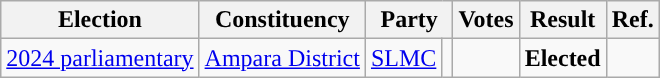<table class="wikitable" style="text-align:left;">
<tr>
<th scope=col>Election</th>
<th scope=col>Constituency</th>
<th scope=col colspan="2">Party</th>
<th scope=col>Votes</th>
<th scope=col>Result</th>
<th scope=col>Ref.</th>
</tr>
<tr>
<td><a href='#'>2024 parliamentary</a></td>
<td><a href='#'>Ampara District</a></td>
<td><a href='#'>SLMC</a></td>
<td rowspan="8" style="background:"></td>
<td align=right></td>
<td><strong>Elected</strong></td>
<td></td>
</tr>
</table>
